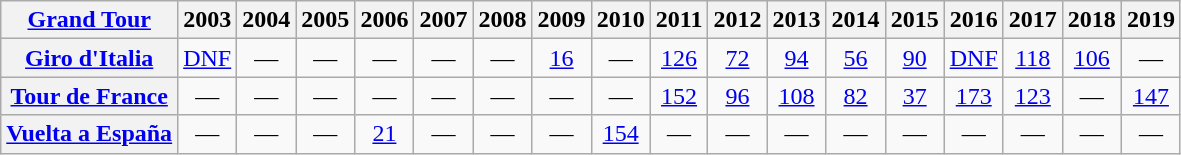<table class="wikitable plainrowheaders">
<tr>
<th scope="col"><a href='#'>Grand Tour</a></th>
<th>2003</th>
<th>2004</th>
<th>2005</th>
<th>2006</th>
<th>2007</th>
<th>2008</th>
<th>2009</th>
<th>2010</th>
<th>2011</th>
<th>2012</th>
<th>2013</th>
<th>2014</th>
<th>2015</th>
<th>2016</th>
<th>2017</th>
<th>2018</th>
<th>2019</th>
</tr>
<tr style="text-align:center;">
<th scope="row"> <a href='#'>Giro d'Italia</a></th>
<td><a href='#'>DNF</a></td>
<td>—</td>
<td>—</td>
<td>—</td>
<td>—</td>
<td>—</td>
<td><a href='#'>16</a></td>
<td>—</td>
<td><a href='#'>126</a></td>
<td><a href='#'>72</a></td>
<td><a href='#'>94</a></td>
<td><a href='#'>56</a></td>
<td><a href='#'>90</a></td>
<td><a href='#'>DNF</a></td>
<td><a href='#'>118</a></td>
<td><a href='#'>106</a></td>
<td>—</td>
</tr>
<tr style="text-align:center;">
<th scope="row"> <a href='#'>Tour de France</a></th>
<td>—</td>
<td>—</td>
<td>—</td>
<td>—</td>
<td>—</td>
<td>—</td>
<td>—</td>
<td>—</td>
<td><a href='#'>152</a></td>
<td><a href='#'>96</a></td>
<td><a href='#'>108</a></td>
<td><a href='#'>82</a></td>
<td><a href='#'>37</a></td>
<td><a href='#'>173</a></td>
<td><a href='#'>123</a></td>
<td>—</td>
<td><a href='#'>147</a></td>
</tr>
<tr style="text-align:center;">
<th scope="row"> <a href='#'>Vuelta a España</a></th>
<td>—</td>
<td>—</td>
<td>—</td>
<td><a href='#'>21</a></td>
<td>—</td>
<td>—</td>
<td>—</td>
<td><a href='#'>154</a></td>
<td>—</td>
<td>—</td>
<td>—</td>
<td>—</td>
<td>—</td>
<td>—</td>
<td>—</td>
<td>—</td>
<td>—</td>
</tr>
</table>
